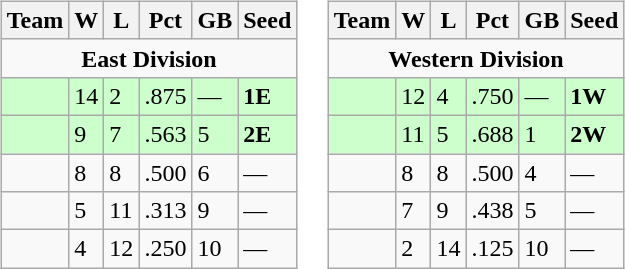<table>
<tr>
<td><br><table class="wikitable">
<tr>
<th>Team</th>
<th>W</th>
<th>L</th>
<th>Pct</th>
<th>GB</th>
<th>Seed</th>
</tr>
<tr>
<td colspan="6" align="center"><strong>East Division</strong></td>
</tr>
<tr bgcolor=ccffcc>
<td></td>
<td>14</td>
<td>2</td>
<td>.875</td>
<td>—</td>
<td><strong>1E</strong></td>
</tr>
<tr bgcolor=ccffcc>
<td></td>
<td>9</td>
<td>7</td>
<td>.563</td>
<td>5</td>
<td><strong>2E</strong></td>
</tr>
<tr>
<td></td>
<td>8</td>
<td>8</td>
<td>.500</td>
<td>6</td>
<td>—</td>
</tr>
<tr>
<td></td>
<td>5</td>
<td>11</td>
<td>.313</td>
<td>9</td>
<td>—</td>
</tr>
<tr>
<td></td>
<td>4</td>
<td>12</td>
<td>.250</td>
<td>10</td>
<td>—</td>
</tr>
</table>
</td>
<td><br><table class="wikitable">
<tr>
<th>Team</th>
<th>W</th>
<th>L</th>
<th>Pct</th>
<th>GB</th>
<th>Seed</th>
</tr>
<tr>
<td colspan="6" align="center"><strong>Western Division</strong></td>
</tr>
<tr bgcolor=ccffcc>
<td></td>
<td>12</td>
<td>4</td>
<td>.750</td>
<td>—</td>
<td><strong>1W</strong></td>
</tr>
<tr bgcolor=ccffcc>
<td></td>
<td>11</td>
<td>5</td>
<td>.688</td>
<td>1</td>
<td><strong>2W</strong></td>
</tr>
<tr>
<td></td>
<td>8</td>
<td>8</td>
<td>.500</td>
<td>4</td>
<td>—</td>
</tr>
<tr>
<td></td>
<td>7</td>
<td>9</td>
<td>.438</td>
<td>5</td>
<td>—</td>
</tr>
<tr>
<td></td>
<td>2</td>
<td>14</td>
<td>.125</td>
<td>10</td>
<td>—</td>
</tr>
</table>
</td>
</tr>
</table>
